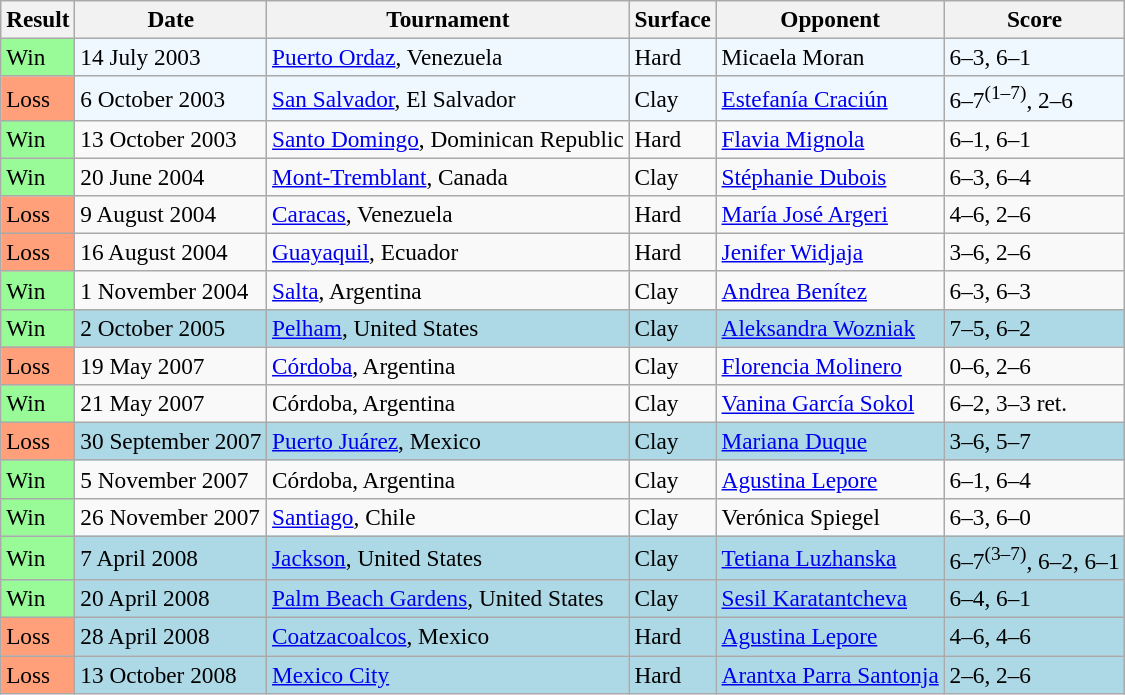<table class="sortable wikitable" style=font-size:97%>
<tr>
<th>Result</th>
<th>Date</th>
<th>Tournament</th>
<th>Surface</th>
<th>Opponent</th>
<th class="unsortable">Score</th>
</tr>
<tr style="background:#f0f8ff;">
<td style="background:#98fb98;">Win</td>
<td>14 July 2003</td>
<td><a href='#'>Puerto Ordaz</a>, Venezuela</td>
<td>Hard</td>
<td> Micaela Moran</td>
<td>6–3, 6–1</td>
</tr>
<tr style="background:#f0f8ff;">
<td style="background:#ffa07a;">Loss</td>
<td>6 October 2003</td>
<td><a href='#'>San Salvador</a>, El Salvador</td>
<td>Clay</td>
<td> <a href='#'>Estefanía Craciún</a></td>
<td>6–7<sup>(1–7)</sup>, 2–6</td>
</tr>
<tr>
<td style="background:#98fb98;">Win</td>
<td>13 October 2003</td>
<td><a href='#'>Santo Domingo</a>, Dominican Republic</td>
<td>Hard</td>
<td> <a href='#'>Flavia Mignola</a></td>
<td>6–1, 6–1</td>
</tr>
<tr>
<td style="background:#98fb98;">Win</td>
<td>20 June 2004</td>
<td><a href='#'>Mont-Tremblant</a>, Canada</td>
<td>Clay</td>
<td> <a href='#'>Stéphanie Dubois</a></td>
<td>6–3, 6–4</td>
</tr>
<tr>
<td style="background:#ffa07a;">Loss</td>
<td>9 August 2004</td>
<td><a href='#'>Caracas</a>, Venezuela</td>
<td>Hard</td>
<td> <a href='#'>María José Argeri</a></td>
<td>4–6, 2–6</td>
</tr>
<tr>
<td style="background:#ffa07a;">Loss</td>
<td>16 August 2004</td>
<td><a href='#'>Guayaquil</a>, Ecuador</td>
<td>Hard</td>
<td> <a href='#'>Jenifer Widjaja</a></td>
<td>3–6, 2–6</td>
</tr>
<tr>
<td style="background:#98fb98;">Win</td>
<td>1 November 2004</td>
<td><a href='#'>Salta</a>, Argentina</td>
<td>Clay</td>
<td> <a href='#'>Andrea Benítez</a></td>
<td>6–3, 6–3</td>
</tr>
<tr style="background:lightblue;">
<td style="background:#98fb98;">Win</td>
<td>2 October 2005</td>
<td><a href='#'>Pelham</a>, United States</td>
<td>Clay</td>
<td> <a href='#'>Aleksandra Wozniak</a></td>
<td>7–5, 6–2</td>
</tr>
<tr>
<td style="background:#ffa07a;">Loss</td>
<td>19 May 2007</td>
<td><a href='#'>Córdoba</a>, Argentina</td>
<td>Clay</td>
<td> <a href='#'>Florencia Molinero</a></td>
<td>0–6, 2–6</td>
</tr>
<tr>
<td style="background:#98fb98;">Win</td>
<td>21 May 2007</td>
<td>Córdoba, Argentina</td>
<td>Clay</td>
<td> <a href='#'>Vanina García Sokol</a></td>
<td>6–2, 3–3 ret.</td>
</tr>
<tr style="background:lightblue;">
<td style="background:#ffa07a;">Loss</td>
<td>30 September 2007</td>
<td><a href='#'>Puerto Juárez</a>, Mexico</td>
<td>Clay</td>
<td> <a href='#'>Mariana Duque</a></td>
<td>3–6, 5–7</td>
</tr>
<tr>
<td style="background:#98fb98;">Win</td>
<td>5 November 2007</td>
<td>Córdoba, Argentina</td>
<td>Clay</td>
<td> <a href='#'>Agustina Lepore</a></td>
<td>6–1, 6–4</td>
</tr>
<tr>
<td style="background:#98fb98;">Win</td>
<td>26 November 2007</td>
<td><a href='#'>Santiago</a>, Chile</td>
<td>Clay</td>
<td> Verónica Spiegel</td>
<td>6–3, 6–0</td>
</tr>
<tr style="background:lightblue;">
<td style="background:#98fb98;">Win</td>
<td>7 April 2008</td>
<td><a href='#'>Jackson</a>,  United States</td>
<td>Clay</td>
<td> <a href='#'>Tetiana Luzhanska</a></td>
<td>6–7<sup>(3–7)</sup>, 6–2, 6–1</td>
</tr>
<tr style="background:lightblue;">
<td style="background:#98fb98;">Win</td>
<td>20 April 2008</td>
<td><a href='#'>Palm Beach Gardens</a>, United States</td>
<td>Clay</td>
<td> <a href='#'>Sesil Karatantcheva</a></td>
<td>6–4, 6–1</td>
</tr>
<tr style="background:lightblue;">
<td style="background:#ffa07a;">Loss</td>
<td>28 April 2008</td>
<td><a href='#'>Coatzacoalcos</a>, Mexico</td>
<td>Hard</td>
<td> <a href='#'>Agustina Lepore</a></td>
<td>4–6, 4–6</td>
</tr>
<tr style="background:lightblue;">
<td style="background:#ffa07a;">Loss</td>
<td>13 October 2008</td>
<td><a href='#'>Mexico City</a></td>
<td>Hard</td>
<td> <a href='#'>Arantxa Parra Santonja</a></td>
<td>2–6, 2–6</td>
</tr>
</table>
